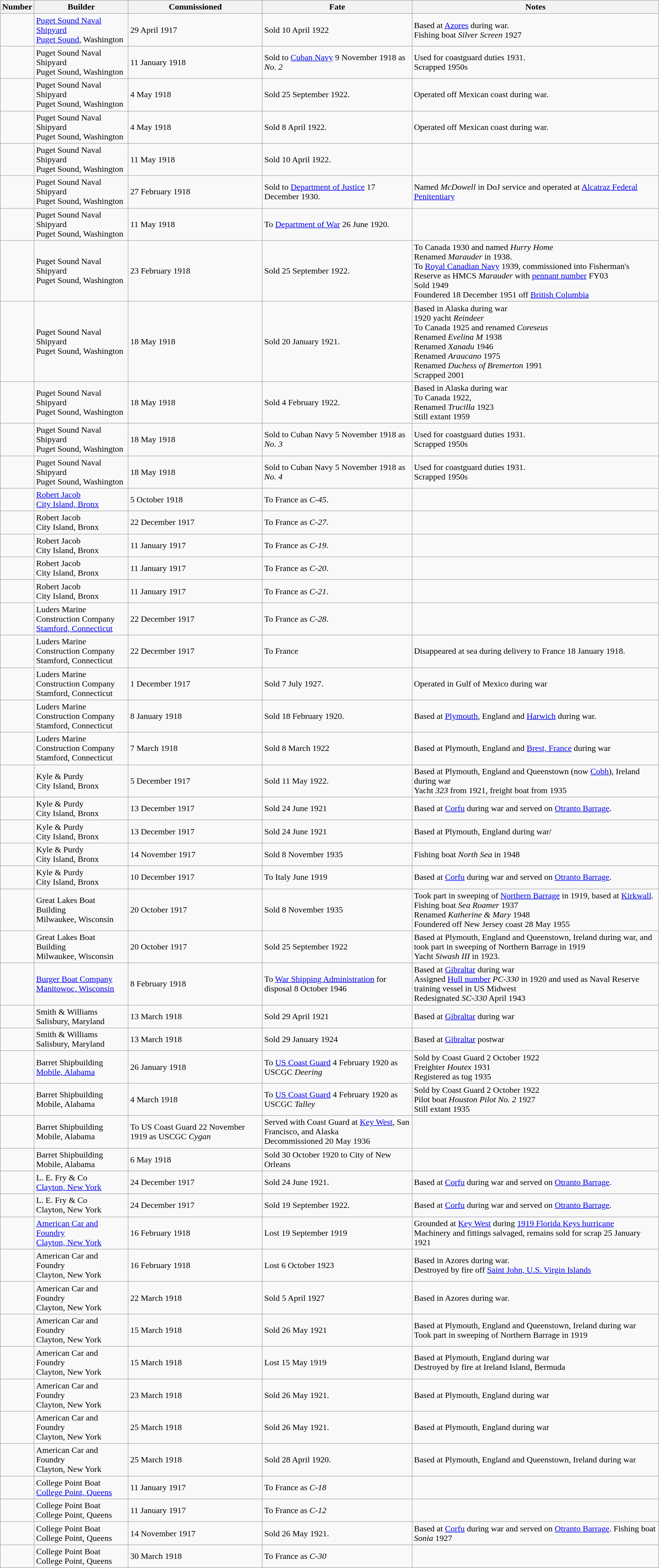<table class="wikitable">
<tr>
<th>Number</th>
<th>Builder</th>
<th>Commissioned</th>
<th>Fate</th>
<th>Notes</th>
</tr>
<tr>
<td></td>
<td><a href='#'>Puget Sound Naval Shipyard</a><br><a href='#'>Puget Sound</a>, Washington</td>
<td>29 April 1917</td>
<td>Sold 10 April 1922</td>
<td>Based at <a href='#'>Azores</a> during war.<br>Fishing boat <em>Silver Screen</em> 1927</td>
</tr>
<tr>
<td></td>
<td>Puget Sound Naval Shipyard<br>Puget Sound, Washington</td>
<td>11 January 1918</td>
<td>Sold to <a href='#'>Cuban Navy</a> 9 November 1918 as <em>No. 2</em></td>
<td>Used for coastguard duties 1931.<br>Scrapped 1950s</td>
</tr>
<tr>
<td></td>
<td>Puget Sound Naval Shipyard<br>Puget Sound, Washington</td>
<td>4 May 1918</td>
<td>Sold 25 September 1922.</td>
<td>Operated off Mexican coast during war.</td>
</tr>
<tr>
<td></td>
<td>Puget Sound Naval Shipyard<br>Puget Sound, Washington</td>
<td>4 May 1918</td>
<td>Sold 8 April 1922.</td>
<td>Operated off Mexican coast during war.</td>
</tr>
<tr>
<td></td>
<td>Puget Sound Naval Shipyard<br>Puget Sound, Washington</td>
<td>11 May 1918</td>
<td>Sold 10 April 1922.</td>
<td></td>
</tr>
<tr>
<td></td>
<td>Puget Sound Naval Shipyard<br>Puget Sound, Washington</td>
<td>27 February 1918</td>
<td>Sold to <a href='#'>Department of Justice</a> 17 December 1930.</td>
<td>Named <em>McDowell</em> in DoJ service and operated at <a href='#'>Alcatraz Federal Penitentiary</a></td>
</tr>
<tr>
<td></td>
<td>Puget Sound Naval Shipyard<br>Puget Sound, Washington</td>
<td>11 May 1918</td>
<td>To <a href='#'>Department of War</a> 26 June 1920.</td>
<td></td>
</tr>
<tr>
<td></td>
<td>Puget Sound Naval Shipyard<br>Puget Sound, Washington</td>
<td>23 February 1918</td>
<td>Sold 25 September 1922.</td>
<td>To Canada 1930 and named <em>Hurry Home</em><br> Renamed <em>Marauder</em> in 1938.<br> To <a href='#'>Royal Canadian Navy</a> 1939, commissioned into Fisherman's Reserve as HMCS <em>Marauder</em> with <a href='#'>pennant number</a> FY03<br> Sold 1949<br>Foundered 18 December 1951 off <a href='#'>British Columbia</a></td>
</tr>
<tr>
<td></td>
<td>Puget Sound Naval Shipyard<br>Puget Sound, Washington</td>
<td>18 May 1918</td>
<td>Sold 20 January 1921.</td>
<td>Based in Alaska during war<br> 1920 yacht <em>Reindeer</em><br>To Canada 1925 and renamed <em>Coreseus</em><br>Renamed <em>Evelina M</em> 1938<br>Renamed <em>Xanadu</em> 1946<br>Renamed <em>Araucano</em> 1975<br>Renamed <em>Duchess of Bremerton</em> 1991<br>Scrapped 2001</td>
</tr>
<tr>
<td></td>
<td>Puget Sound Naval Shipyard<br>Puget Sound, Washington</td>
<td>18 May 1918</td>
<td>Sold 4 February 1922.</td>
<td>Based in Alaska during war<br> To Canada 1922,<br>Renamed <em>Trucilla</em> 1923<br>Still extant 1959</td>
</tr>
<tr>
<td></td>
<td>Puget Sound Naval Shipyard<br>Puget Sound, Washington</td>
<td>18 May 1918</td>
<td>Sold to Cuban Navy 5 November 1918 as <em>No. 3</em></td>
<td>Used for coastguard duties 1931.<br>Scrapped 1950s</td>
</tr>
<tr>
<td></td>
<td>Puget Sound Naval Shipyard<br>Puget Sound, Washington</td>
<td>18 May 1918</td>
<td>Sold to Cuban Navy 5 November 1918 as <em>No. 4</em></td>
<td>Used for coastguard duties 1931.<br>Scrapped 1950s</td>
</tr>
<tr>
<td></td>
<td><a href='#'>Robert Jacob</a><br> <a href='#'>City Island, Bronx</a></td>
<td>5 October 1918</td>
<td>To France as <em>C-45</em>.</td>
<td></td>
</tr>
<tr>
<td></td>
<td>Robert Jacob<br> City Island, Bronx</td>
<td>22 December 1917</td>
<td>To France as <em>C-27</em>.</td>
<td></td>
</tr>
<tr>
<td></td>
<td>Robert Jacob<br> City Island, Bronx</td>
<td>11 January 1917</td>
<td>To France as <em>C-19</em>.</td>
<td></td>
</tr>
<tr>
<td></td>
<td>Robert Jacob<br> City Island, Bronx</td>
<td>11 January 1917</td>
<td>To France as <em>C-20</em>.</td>
<td></td>
</tr>
<tr>
<td></td>
<td>Robert Jacob<br> City Island, Bronx</td>
<td>11 January 1917</td>
<td>To France as <em>C-21</em>.</td>
<td></td>
</tr>
<tr>
<td></td>
<td>Luders Marine Construction Company<br><a href='#'>Stamford, Connecticut</a></td>
<td>22 December 1917</td>
<td>To France as <em>C-28</em>.</td>
<td></td>
</tr>
<tr>
<td></td>
<td>Luders Marine Construction Company<br>Stamford, Connecticut</td>
<td>22 December 1917</td>
<td>To France</td>
<td>Disappeared at sea during delivery to France 18 January 1918.</td>
</tr>
<tr>
<td></td>
<td>Luders Marine Construction Company<br>Stamford, Connecticut</td>
<td>1 December 1917</td>
<td>Sold 7 July 1927.</td>
<td>Operated in Gulf of Mexico during war</td>
</tr>
<tr>
<td></td>
<td>Luders Marine Construction Company<br>Stamford, Connecticut</td>
<td>8 January 1918</td>
<td>Sold 18 February 1920.</td>
<td>Based at <a href='#'>Plymouth</a>, England and <a href='#'>Harwich</a> during war.</td>
</tr>
<tr>
<td></td>
<td>Luders Marine Construction Company<br>Stamford, Connecticut</td>
<td>7 March 1918</td>
<td>Sold 8 March 1922</td>
<td>Based at Plymouth, England and <a href='#'>Brest, France</a> during war</td>
</tr>
<tr>
<td></td>
<td>Kyle & Purdy<br>City Island, Bronx</td>
<td>5 December 1917</td>
<td>Sold 11 May 1922.</td>
<td>Based at Plymouth, England and Queenstown (now <a href='#'>Cobh</a>), Ireland during war<br>Yacht <em>323</em> from 1921, freight boat from 1935</td>
</tr>
<tr>
<td></td>
<td>Kyle & Purdy<br>City Island, Bronx</td>
<td>13 December 1917</td>
<td>Sold 24 June 1921</td>
<td>Based at <a href='#'>Corfu</a> during war and served on <a href='#'>Otranto Barrage</a>.</td>
</tr>
<tr>
<td></td>
<td>Kyle & Purdy<br>City Island, Bronx</td>
<td>13 December 1917</td>
<td>Sold 24 June 1921</td>
<td>Based at Plymouth, England during war/</td>
</tr>
<tr>
<td></td>
<td>Kyle & Purdy<br>City Island, Bronx</td>
<td>14 November 1917</td>
<td>Sold 8 November 1935</td>
<td>Fishing boat <em>North Sea</em> in 1948</td>
</tr>
<tr>
<td></td>
<td>Kyle & Purdy<br>City Island, Bronx</td>
<td>10 December 1917</td>
<td>To Italy June 1919</td>
<td>Based at <a href='#'>Corfu</a> during war and served on <a href='#'>Otranto Barrage</a>.</td>
</tr>
<tr>
<td></td>
<td>Great Lakes Boat Building<br>Milwaukee, Wisconsin</td>
<td>20 October 1917</td>
<td>Sold 8 November 1935</td>
<td>Took part in sweeping of <a href='#'>Northern Barrage</a> in 1919, based at <a href='#'>Kirkwall</a>.<br>Fishing boat <em>Sea Roamer</em> 1937<br>Renamed <em>Katherine & Mary</em> 1948<br>Foundered off New Jersey coast 28 May 1955</td>
</tr>
<tr>
<td></td>
<td>Great Lakes Boat Building<br>Milwaukee, Wisconsin</td>
<td>20 October 1917</td>
<td>Sold 25 September 1922</td>
<td>Based at Plymouth, England and Queenstown, Ireland during war, and took part in sweeping of Northern Barrage in 1919<br>Yacht <em>Siwash III</em> in 1923.</td>
</tr>
<tr>
<td></td>
<td><a href='#'>Burger Boat Company</a><br><a href='#'>Manitowoc, Wisconsin</a></td>
<td>8 February 1918</td>
<td>To <a href='#'>War Shipping Administration</a> for disposal 8 October 1946</td>
<td>Based at <a href='#'>Gibraltar</a> during war<br>Assigned <a href='#'>Hull number</a> <em>PC-330</em> in 1920 and used as Naval Reserve training vessel in US Midwest<br>Redesignated <em>SC-330</em> April 1943</td>
</tr>
<tr>
<td></td>
<td>Smith & Williams<br>Salisbury, Maryland</td>
<td>13 March 1918</td>
<td>Sold 29 April 1921</td>
<td>Based at <a href='#'>Gibraltar</a> during war</td>
</tr>
<tr>
<td></td>
<td>Smith & Williams<br>Salisbury, Maryland</td>
<td>13 March 1918</td>
<td>Sold 29 January 1924</td>
<td>Based at <a href='#'>Gibraltar</a> postwar</td>
</tr>
<tr>
<td></td>
<td>Barret Shipbuilding<br><a href='#'>Mobile, Alabama</a></td>
<td>26 January 1918</td>
<td>To <a href='#'>US Coast Guard</a> 4 February 1920 as USCGC <em>Deering</em></td>
<td>Sold by Coast Guard 2 October 1922<br>Freighter <em>Houtex</em> 1931<br>Registered as tug 1935</td>
</tr>
<tr>
<td></td>
<td>Barret Shipbuilding<br>Mobile, Alabama</td>
<td>4 March 1918</td>
<td>To <a href='#'>US Coast Guard</a> 4 February 1920 as USCGC <em>Talley</em></td>
<td>Sold by Coast Guard 2 October 1922<br>Pilot boat <em>Houston Pilot No. 2</em> 1927<br>Still extant 1935</td>
</tr>
<tr>
<td></td>
<td>Barret Shipbuilding<br>Mobile, Alabama</td>
<td 18 April 1918>To US Coast Guard 22 November 1919 as USCGC <em>Cygan</em></td>
<td>Served with Coast Guard at <a href='#'>Key West</a>, San Francisco, and Alaska<br>Decommissioned 20 May 1936</td>
</tr>
<tr>
<td></td>
<td>Barret Shipbuilding<br>Mobile, Alabama</td>
<td>6 May 1918</td>
<td>Sold 30 October 1920 to City of New Orleans</td>
<td></td>
</tr>
<tr>
<td></td>
<td>L. E. Fry & Co<br><a href='#'>Clayton, New York</a></td>
<td>24 December 1917</td>
<td>Sold 24 June 1921.</td>
<td>Based at <a href='#'>Corfu</a> during war and served on <a href='#'>Otranto Barrage</a>.</td>
</tr>
<tr>
<td></td>
<td>L. E. Fry & Co<br>Clayton, New York</td>
<td>24 December 1917</td>
<td>Sold 19 September 1922.</td>
<td>Based at <a href='#'>Corfu</a> during war and served on <a href='#'>Otranto Barrage</a>.</td>
</tr>
<tr>
<td></td>
<td><a href='#'>American Car and Foundry</a><br><a href='#'>Clayton, New York</a></td>
<td>16 February 1918</td>
<td>Lost 19 September 1919</td>
<td>Grounded at <a href='#'>Key West</a> during <a href='#'>1919 Florida Keys hurricane</a><br>Machinery and fittings salvaged, remains sold for scrap 25 January 1921</td>
</tr>
<tr>
<td></td>
<td>American Car and Foundry<br>Clayton, New York</td>
<td>16 February 1918</td>
<td>Lost 6 October 1923</td>
<td>Based in Azores during war. <br>Destroyed by fire off <a href='#'>Saint John, U.S. Virgin Islands</a></td>
</tr>
<tr>
<td></td>
<td>American Car and Foundry<br>Clayton, New York</td>
<td>22 March 1918</td>
<td>Sold 5 April 1927</td>
<td>Based in Azores during war.</td>
</tr>
<tr>
<td></td>
<td>American Car and Foundry<br>Clayton, New York</td>
<td>15 March 1918</td>
<td>Sold 26 May 1921</td>
<td>Based at Plymouth, England and Queenstown, Ireland during war<br> Took part in sweeping of Northern Barrage in 1919</td>
</tr>
<tr>
<td></td>
<td>American Car and Foundry<br>Clayton, New York</td>
<td>15 March 1918</td>
<td>Lost 15 May 1919 </td>
<td>Based at Plymouth, England during war<br>Destroyed by fire at Ireland Island, Bermuda</td>
</tr>
<tr>
<td></td>
<td>American Car and Foundry<br>Clayton, New York</td>
<td>23 March 1918</td>
<td>Sold 26 May 1921.</td>
<td>Based at Plymouth, England during war</td>
</tr>
<tr>
<td></td>
<td>American Car and Foundry<br>Clayton, New York</td>
<td>25 March 1918</td>
<td>Sold 26 May 1921.</td>
<td>Based at Plymouth, England during war</td>
</tr>
<tr>
<td></td>
<td>American Car and Foundry<br>Clayton, New York</td>
<td>25 March 1918</td>
<td>Sold 28 April 1920.</td>
<td>Based at Plymouth, England and Queenstown, Ireland during war</td>
</tr>
<tr>
<td></td>
<td>College Point Boat<br><a href='#'>College Point, Queens</a></td>
<td>11 January 1917</td>
<td>To France as <em>C-18</em></td>
<td></td>
</tr>
<tr>
<td></td>
<td>College Point Boat<br>College Point, Queens</td>
<td>11 January 1917</td>
<td>To France as <em>C-12</em></td>
<td></td>
</tr>
<tr>
<td></td>
<td>College Point Boat<br>College Point, Queens</td>
<td>14 November 1917</td>
<td>Sold 26 May 1921.</td>
<td>Based at <a href='#'>Corfu</a> during war and served on <a href='#'>Otranto Barrage</a>. Fishing boat <em>Sonia</em> 1927</td>
</tr>
<tr>
<td></td>
<td>College Point Boat<br>College Point, Queens</td>
<td>30 March 1918</td>
<td>To France as <em>C-30</em></td>
<td></td>
</tr>
</table>
